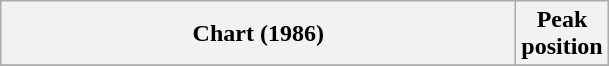<table class="wikitable plainrowheaders sortable" style="text-align:center">
<tr>
<th scope="col" style="width:21em">Chart (1986)</th>
<th scope="col">Peak<br>position</th>
</tr>
<tr>
</tr>
</table>
